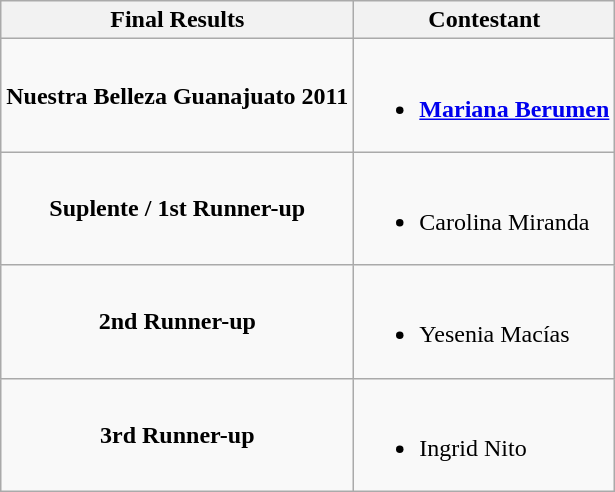<table class="wikitable">
<tr>
<th>Final Results</th>
<th>Contestant</th>
</tr>
<tr>
<td align="center"><strong>Nuestra Belleza Guanajuato 2011</strong></td>
<td><br><ul><li><strong><a href='#'>Mariana Berumen</a></strong></li></ul></td>
</tr>
<tr>
<td align="center"><strong>Suplente / 1st Runner-up</strong></td>
<td><br><ul><li>Carolina Miranda</li></ul></td>
</tr>
<tr>
<td align="center"><strong>2nd Runner-up</strong></td>
<td><br><ul><li>Yesenia Macías</li></ul></td>
</tr>
<tr>
<td align="center"><strong>3rd Runner-up</strong></td>
<td><br><ul><li>Ingrid Nito</li></ul></td>
</tr>
</table>
